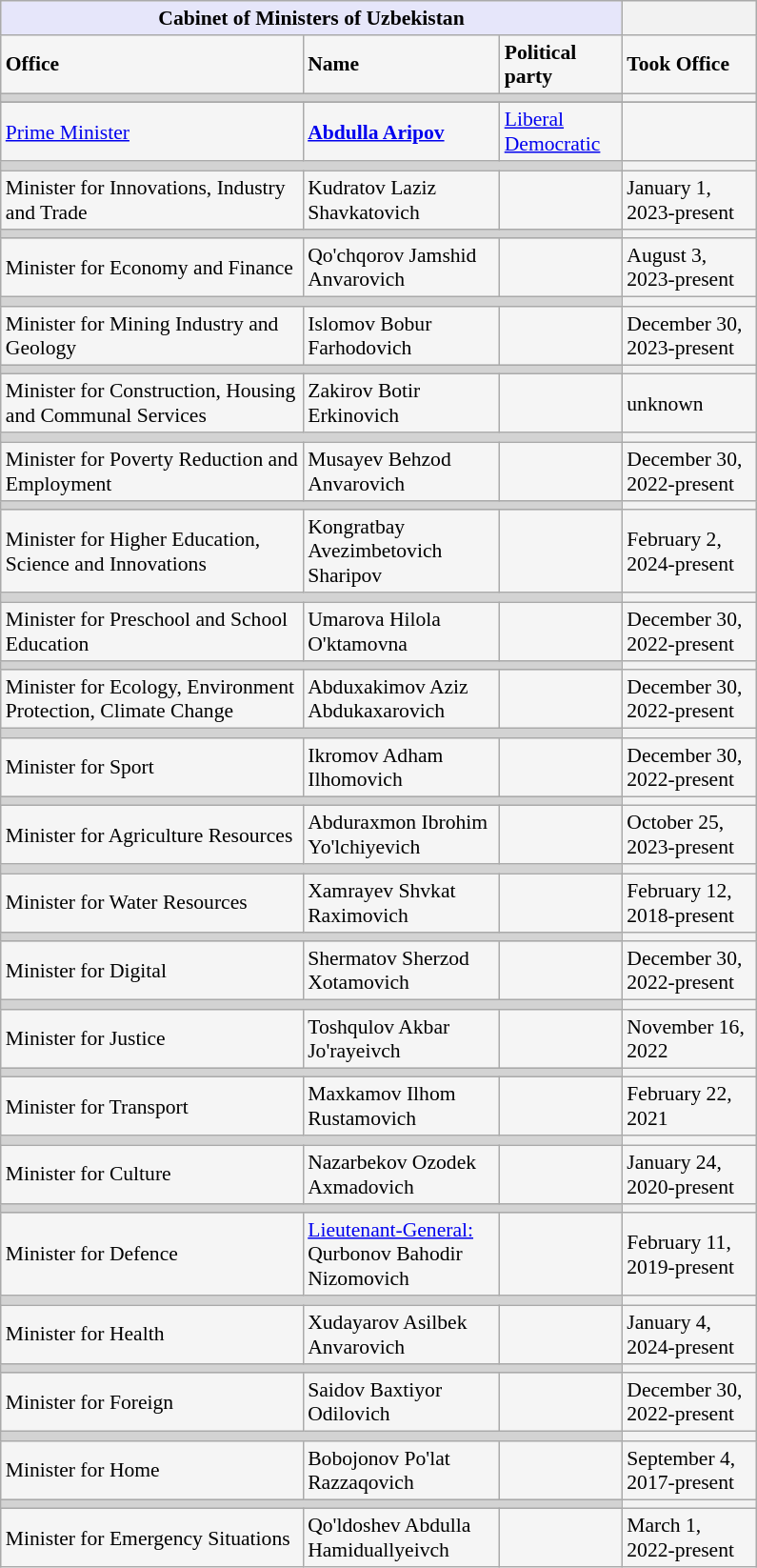<table class="wikitable sortable mw-collapsible toccolours" style="float:auto; font-size:90%; width:530px; background:#f5f5f5;">
<tr>
<th colspan="3" style="background:lavender;"><span>Cabinet of Ministers of Uzbekistan</span></th>
<th></th>
</tr>
<tr style="font-weight:bold;">
<td style="width:40%;">Office</td>
<td>Name</td>
<td>Political party</td>
<td>Took Office</td>
</tr>
<tr>
<th colspan="3" style="background:#D3D3D3;"></th>
<th></th>
</tr>
<tr>
</tr>
<tr>
<td><a href='#'>Prime Minister</a></td>
<td><strong><a href='#'>Abdulla Aripov</a></strong></td>
<td><a href='#'>Liberal Democratic</a></td>
<td></td>
</tr>
<tr>
<th colspan="3" style="background:#D3D3D3;"></th>
<th></th>
</tr>
<tr>
<td>Minister for Innovations, Industry and Trade</td>
<td>Kudratov Laziz Shavkatovich</td>
<td></td>
<td>January 1, 2023-present</td>
</tr>
<tr>
<th colspan="3" style="background:#D3D3D3;"></th>
<th></th>
</tr>
<tr>
<td>Minister for Economy and Finance</td>
<td>Qo'chqorov Jamshid Anvarovich</td>
<td></td>
<td>August 3, 2023-present</td>
</tr>
<tr>
<th colspan="3" style="background:#D3D3D3;"></th>
<th></th>
</tr>
<tr>
<td>Minister for Mining Industry and Geology</td>
<td>Islomov Bobur Farhodovich</td>
<td></td>
<td>December 30, 2023-present</td>
</tr>
<tr>
<th colspan="3" style="background:#D3D3D3;"></th>
<th></th>
</tr>
<tr>
<td>Minister for Construction, Housing and Communal Services</td>
<td>Zakirov Botir Erkinovich</td>
<td></td>
<td>unknown</td>
</tr>
<tr>
<th colspan="3" style="background:#D3D3D3;"></th>
<th></th>
</tr>
<tr>
<td>Minister for Poverty Reduction and Employment</td>
<td>Musayev Behzod Anvarovich</td>
<td></td>
<td>December 30, 2022-present</td>
</tr>
<tr>
<th colspan="3" style="background:#D3D3D3;"></th>
<th></th>
</tr>
<tr>
<td>Minister for Higher Education, Science and Innovations</td>
<td>Kongratbay Avezimbetovich Sharipov</td>
<td></td>
<td>February 2, 2024-present</td>
</tr>
<tr>
<th colspan="3" style="background:#D3D3D3;"></th>
<th></th>
</tr>
<tr>
<td>Minister for Preschool and School Education</td>
<td>Umarova Hilola O'ktamovna</td>
<td></td>
<td>December 30, 2022-present</td>
</tr>
<tr>
<th colspan="3" style="background:#D3D3D3;"></th>
<th></th>
</tr>
<tr>
<td>Minister for Ecology, Environment Protection, Climate Change</td>
<td>Abduxakimov Aziz Abdukaxarovich</td>
<td></td>
<td>December 30, 2022-present</td>
</tr>
<tr>
<th colspan="3" style="background:#D3D3D3;"></th>
<th></th>
</tr>
<tr>
<td>Minister for Sport</td>
<td>Ikromov Adham Ilhomovich</td>
<td></td>
<td>December 30, 2022-present</td>
</tr>
<tr>
<th colspan="3" style="background:#D3D3D3;"></th>
<th></th>
</tr>
<tr>
<td>Minister for Agriculture Resources</td>
<td>Abduraxmon Ibrohim Yo'lchiyevich</td>
<td></td>
<td>October 25, 2023-present</td>
</tr>
<tr>
<th colspan="3" style="background:#D3D3D3;"></th>
<th></th>
</tr>
<tr>
<td>Minister for Water Resources</td>
<td>Xamrayev Shvkat Raximovich</td>
<td></td>
<td>February 12, 2018-present</td>
</tr>
<tr>
<th colspan="3" style="background:#D3D3D3;"></th>
<th></th>
</tr>
<tr>
<td>Minister for Digital</td>
<td>Shermatov Sherzod Xotamovich</td>
<td></td>
<td>December 30, 2022-present</td>
</tr>
<tr>
<th colspan="3" style="background:#D3D3D3;"></th>
<th></th>
</tr>
<tr>
<td>Minister for Justice</td>
<td>Toshqulov Akbar Jo'rayeivch</td>
<td></td>
<td>November 16, 2022</td>
</tr>
<tr>
<th colspan="3" style="background:#D3D3D3;"></th>
<th></th>
</tr>
<tr>
<td>Minister for Transport</td>
<td>Maxkamov Ilhom Rustamovich</td>
<td></td>
<td>February 22, 2021</td>
</tr>
<tr>
<th colspan="3" style="background:#D3D3D3;"></th>
<th></th>
</tr>
<tr>
<td>Minister for Culture</td>
<td>Nazarbekov Ozodek Axmadovich</td>
<td></td>
<td>January 24, 2020-present</td>
</tr>
<tr>
<th colspan="3" style="background:#D3D3D3;"></th>
<th></th>
</tr>
<tr>
<td>Minister for Defence</td>
<td><a href='#'>Lieutenant-General:</a><br>Qurbonov Bahodir Nizomovich</td>
<td></td>
<td>February 11, 2019-present</td>
</tr>
<tr>
<th colspan="3" style="background:#D3D3D3;"></th>
<th></th>
</tr>
<tr>
<td>Minister for Health</td>
<td>Xudayarov Asilbek Anvarovich</td>
<td></td>
<td>January 4, 2024-present</td>
</tr>
<tr>
<th colspan="3" style="background:#D3D3D3;"></th>
<th></th>
</tr>
<tr>
<td>Minister for Foreign</td>
<td>Saidov Baxtiyor Odilovich</td>
<td></td>
<td>December 30, 2022-present</td>
</tr>
<tr>
<th colspan="3" style="background:#D3D3D3;"></th>
<th></th>
</tr>
<tr>
<td>Minister for Home</td>
<td>Bobojonov Po'lat Razzaqovich</td>
<td></td>
<td>September 4, 2017-present</td>
</tr>
<tr>
<th colspan="3" style="background:#D3D3D3;"></th>
<th></th>
</tr>
<tr>
<td>Minister for Emergency Situations</td>
<td>Qo'ldoshev Abdulla Hamiduallyeivch</td>
<td></td>
<td>March 1, 2022-present</td>
</tr>
</table>
